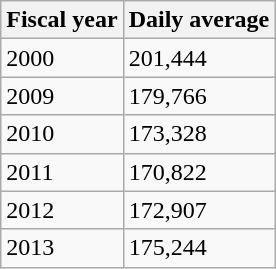<table class="wikitable">
<tr>
<th>Fiscal year</th>
<th>Daily average</th>
</tr>
<tr>
<td>2000</td>
<td>201,444</td>
</tr>
<tr>
<td>2009</td>
<td>179,766</td>
</tr>
<tr>
<td>2010</td>
<td>173,328</td>
</tr>
<tr>
<td>2011</td>
<td>170,822</td>
</tr>
<tr>
<td>2012</td>
<td>172,907</td>
</tr>
<tr>
<td>2013</td>
<td>175,244</td>
</tr>
</table>
